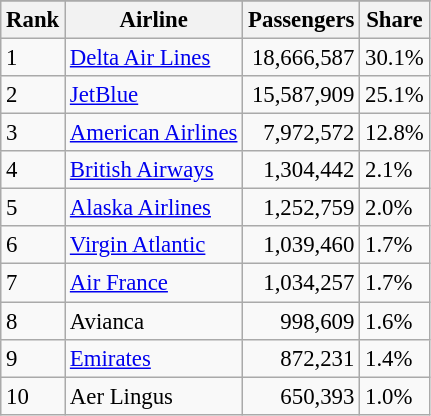<table class="wikitable sortable" style=font-size:95%>
<tr>
</tr>
<tr>
<th>Rank</th>
<th>Airline</th>
<th>Passengers</th>
<th>Share</th>
</tr>
<tr>
<td>1</td>
<td><a href='#'>Delta Air Lines</a></td>
<td style=text-align:right>18,666,587</td>
<td>30.1%</td>
</tr>
<tr>
<td>2</td>
<td><a href='#'>JetBlue</a></td>
<td style=text-align:right>15,587,909</td>
<td>25.1%</td>
</tr>
<tr>
<td>3</td>
<td><a href='#'>American Airlines</a></td>
<td style=text-align:right>7,972,572</td>
<td>12.8%</td>
</tr>
<tr>
<td>4</td>
<td><a href='#'>British Airways</a></td>
<td style=text-align:right>1,304,442</td>
<td>2.1%</td>
</tr>
<tr>
<td>5</td>
<td><a href='#'>Alaska Airlines</a></td>
<td style=text-align:right>1,252,759</td>
<td>2.0%</td>
</tr>
<tr>
<td>6</td>
<td><a href='#'>Virgin Atlantic</a></td>
<td style=text-align:right>1,039,460</td>
<td>1.7%</td>
</tr>
<tr>
<td>7</td>
<td><a href='#'>Air France</a></td>
<td style=text-align:right>1,034,257</td>
<td>1.7%</td>
</tr>
<tr>
<td>8</td>
<td>Avianca</td>
<td style=text-align:right>998,609</td>
<td>1.6%</td>
</tr>
<tr>
<td>9</td>
<td><a href='#'>Emirates</a></td>
<td style=text-align:right>872,231</td>
<td>1.4%</td>
</tr>
<tr>
<td>10</td>
<td>Aer Lingus</td>
<td style=text-align:right>650,393</td>
<td>1.0%</td>
</tr>
</table>
